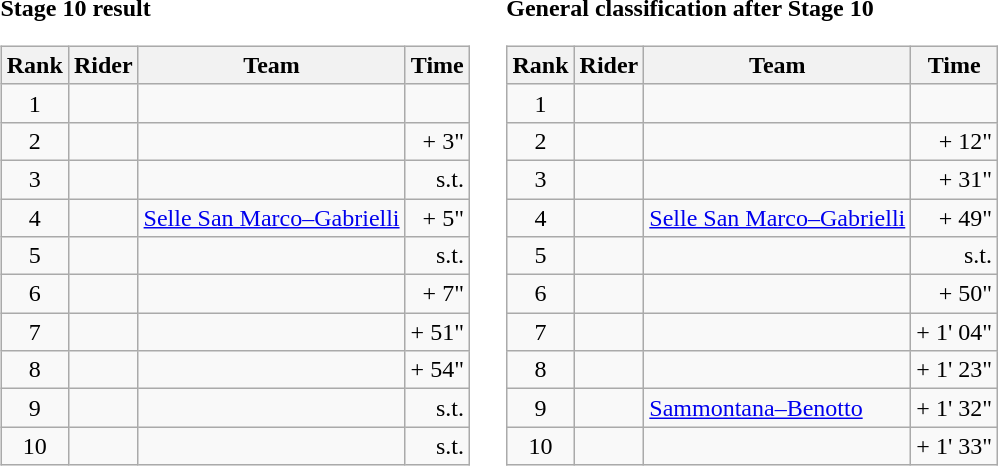<table>
<tr>
<td><strong>Stage 10 result</strong><br><table class="wikitable">
<tr>
<th scope="col">Rank</th>
<th scope="col">Rider</th>
<th scope="col">Team</th>
<th scope="col">Time</th>
</tr>
<tr>
<td style="text-align:center;">1</td>
<td></td>
<td></td>
<td style="text-align:right;"></td>
</tr>
<tr>
<td style="text-align:center;">2</td>
<td></td>
<td></td>
<td style="text-align:right;">+ 3"</td>
</tr>
<tr>
<td style="text-align:center;">3</td>
<td></td>
<td></td>
<td style="text-align:right;">s.t.</td>
</tr>
<tr>
<td style="text-align:center;">4</td>
<td></td>
<td><a href='#'>Selle San Marco–Gabrielli</a></td>
<td style="text-align:right;">+ 5"</td>
</tr>
<tr>
<td style="text-align:center;">5</td>
<td></td>
<td></td>
<td style="text-align:right;">s.t.</td>
</tr>
<tr>
<td style="text-align:center;">6</td>
<td></td>
<td></td>
<td style="text-align:right;">+ 7"</td>
</tr>
<tr>
<td style="text-align:center;">7</td>
<td></td>
<td></td>
<td style="text-align:right;">+ 51"</td>
</tr>
<tr>
<td style="text-align:center;">8</td>
<td></td>
<td></td>
<td style="text-align:right;">+ 54"</td>
</tr>
<tr>
<td style="text-align:center;">9</td>
<td></td>
<td></td>
<td style="text-align:right;">s.t.</td>
</tr>
<tr>
<td style="text-align:center;">10</td>
<td></td>
<td></td>
<td style="text-align:right;">s.t.</td>
</tr>
</table>
</td>
<td></td>
<td><strong>General classification after Stage 10</strong><br><table class="wikitable">
<tr>
<th scope="col">Rank</th>
<th scope="col">Rider</th>
<th scope="col">Team</th>
<th scope="col">Time</th>
</tr>
<tr>
<td style="text-align:center;">1</td>
<td></td>
<td></td>
<td style="text-align:right;"></td>
</tr>
<tr>
<td style="text-align:center;">2</td>
<td></td>
<td></td>
<td style="text-align:right;">+ 12"</td>
</tr>
<tr>
<td style="text-align:center;">3</td>
<td></td>
<td></td>
<td style="text-align:right;">+ 31"</td>
</tr>
<tr>
<td style="text-align:center;">4</td>
<td></td>
<td><a href='#'>Selle San Marco–Gabrielli</a></td>
<td style="text-align:right;">+ 49"</td>
</tr>
<tr>
<td style="text-align:center;">5</td>
<td></td>
<td></td>
<td style="text-align:right;">s.t.</td>
</tr>
<tr>
<td style="text-align:center;">6</td>
<td></td>
<td></td>
<td style="text-align:right;">+ 50"</td>
</tr>
<tr>
<td style="text-align:center;">7</td>
<td></td>
<td></td>
<td style="text-align:right;">+ 1' 04"</td>
</tr>
<tr>
<td style="text-align:center;">8</td>
<td></td>
<td></td>
<td style="text-align:right;">+ 1' 23"</td>
</tr>
<tr>
<td style="text-align:center;">9</td>
<td></td>
<td><a href='#'>Sammontana–Benotto</a></td>
<td style="text-align:right;">+ 1' 32"</td>
</tr>
<tr>
<td style="text-align:center;">10</td>
<td></td>
<td></td>
<td style="text-align:right;">+ 1' 33"</td>
</tr>
</table>
</td>
</tr>
</table>
